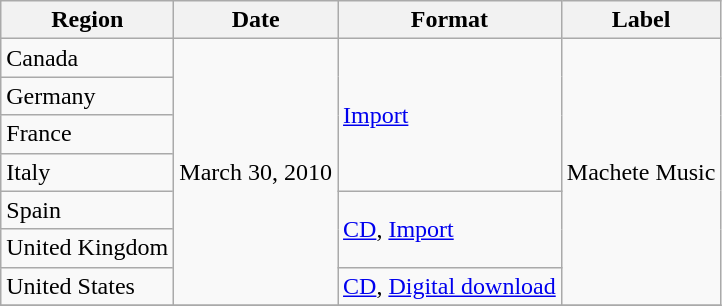<table class="wikitable">
<tr>
<th>Region</th>
<th>Date</th>
<th>Format</th>
<th>Label</th>
</tr>
<tr>
<td>Canada</td>
<td rowspan="7">March 30, 2010</td>
<td rowspan="4"><a href='#'>Import</a></td>
<td rowspan="7">Machete Music</td>
</tr>
<tr>
<td>Germany</td>
</tr>
<tr>
<td>France</td>
</tr>
<tr>
<td>Italy</td>
</tr>
<tr>
<td>Spain</td>
<td rowspan="2"><a href='#'>CD</a>, <a href='#'>Import</a></td>
</tr>
<tr>
<td>United Kingdom</td>
</tr>
<tr>
<td>United States</td>
<td rowspan="1"><a href='#'>CD</a>, <a href='#'>Digital download</a></td>
</tr>
<tr>
</tr>
</table>
